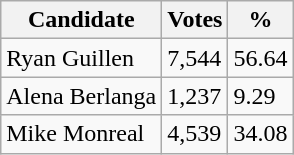<table class="wikitable">
<tr>
<th>Candidate</th>
<th>Votes</th>
<th>%</th>
</tr>
<tr>
<td>Ryan Guillen</td>
<td>7,544</td>
<td>56.64</td>
</tr>
<tr>
<td>Alena Berlanga</td>
<td>1,237</td>
<td>9.29</td>
</tr>
<tr>
<td>Mike Monreal</td>
<td>4,539</td>
<td>34.08</td>
</tr>
</table>
